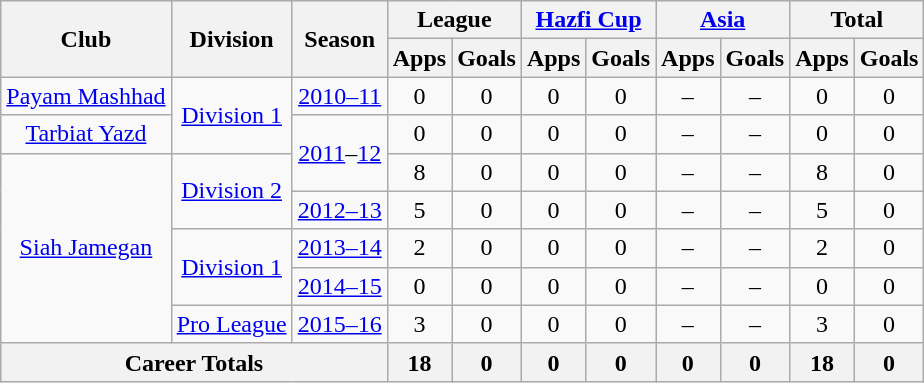<table class="wikitable" style="text-align: center;">
<tr>
<th rowspan="2">Club</th>
<th rowspan="2">Division</th>
<th rowspan="2">Season</th>
<th colspan="2">League</th>
<th colspan="2"><a href='#'>Hazfi Cup</a></th>
<th colspan="2"><a href='#'>Asia</a></th>
<th colspan="2">Total</th>
</tr>
<tr>
<th>Apps</th>
<th>Goals</th>
<th>Apps</th>
<th>Goals</th>
<th>Apps</th>
<th>Goals</th>
<th>Apps</th>
<th>Goals</th>
</tr>
<tr>
<td><a href='#'>Payam Mashhad</a></td>
<td rowspan="2"><a href='#'>Division 1</a></td>
<td><a href='#'>2010–11</a></td>
<td>0</td>
<td>0</td>
<td>0</td>
<td>0</td>
<td>–</td>
<td>–</td>
<td>0</td>
<td>0</td>
</tr>
<tr>
<td><a href='#'>Tarbiat Yazd</a></td>
<td rowspan="2"><a href='#'>2011</a>–<a href='#'>12</a></td>
<td>0</td>
<td>0</td>
<td>0</td>
<td>0</td>
<td>–</td>
<td>–</td>
<td>0</td>
<td>0</td>
</tr>
<tr>
<td rowspan="5"><a href='#'>Siah Jamegan</a></td>
<td rowspan="2"><a href='#'>Division 2</a></td>
<td>8</td>
<td>0</td>
<td>0</td>
<td>0</td>
<td>–</td>
<td>–</td>
<td>8</td>
<td>0</td>
</tr>
<tr>
<td><a href='#'>2012–13</a></td>
<td>5</td>
<td>0</td>
<td>0</td>
<td>0</td>
<td>–</td>
<td>–</td>
<td>5</td>
<td>0</td>
</tr>
<tr>
<td rowspan="2"><a href='#'>Division 1</a></td>
<td><a href='#'>2013–14</a></td>
<td>2</td>
<td>0</td>
<td>0</td>
<td>0</td>
<td>–</td>
<td>–</td>
<td>2</td>
<td>0</td>
</tr>
<tr>
<td><a href='#'>2014–15</a></td>
<td>0</td>
<td>0</td>
<td>0</td>
<td>0</td>
<td>–</td>
<td>–</td>
<td>0</td>
<td>0</td>
</tr>
<tr>
<td><a href='#'>Pro League</a></td>
<td><a href='#'>2015–16</a></td>
<td>3</td>
<td>0</td>
<td>0</td>
<td>0</td>
<td>–</td>
<td>–</td>
<td>3</td>
<td>0</td>
</tr>
<tr>
<th colspan=3>Career Totals</th>
<th>18</th>
<th>0</th>
<th>0</th>
<th>0</th>
<th>0</th>
<th>0</th>
<th>18</th>
<th>0</th>
</tr>
</table>
